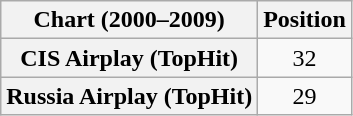<table class="wikitable plainrowheaders" style="text-align:center">
<tr>
<th scope="col">Chart (2000–2009)</th>
<th scope="col">Position</th>
</tr>
<tr>
<th scope="row">CIS Airplay (TopHit)</th>
<td>32</td>
</tr>
<tr>
<th scope="row">Russia Airplay (TopHit)</th>
<td>29</td>
</tr>
</table>
